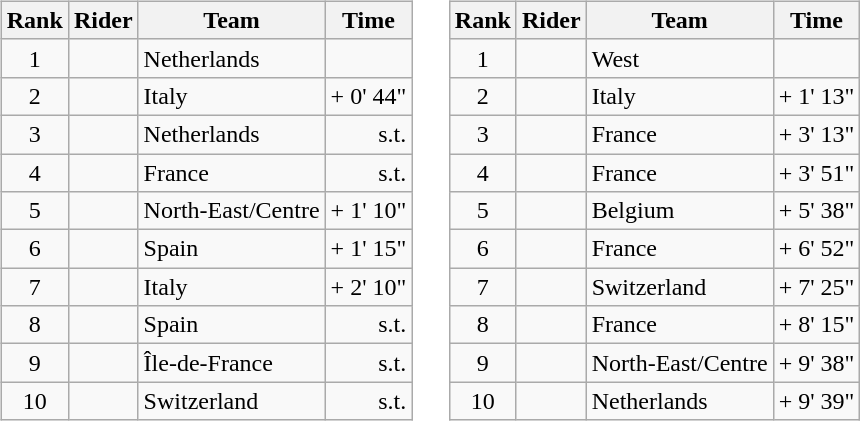<table>
<tr>
<td><br><table class="wikitable">
<tr>
<th scope="col">Rank</th>
<th scope="col">Rider</th>
<th scope="col">Team</th>
<th scope="col">Time</th>
</tr>
<tr>
<td style="text-align:center;">1</td>
<td></td>
<td>Netherlands</td>
<td style="text-align:right;"></td>
</tr>
<tr>
<td style="text-align:center;">2</td>
<td></td>
<td>Italy</td>
<td style="text-align:right;">+ 0' 44"</td>
</tr>
<tr>
<td style="text-align:center;">3</td>
<td></td>
<td>Netherlands</td>
<td style="text-align:right;">s.t.</td>
</tr>
<tr>
<td style="text-align:center;">4</td>
<td></td>
<td>France</td>
<td style="text-align:right;">s.t.</td>
</tr>
<tr>
<td style="text-align:center;">5</td>
<td></td>
<td>North-East/Centre</td>
<td style="text-align:right;">+ 1' 10"</td>
</tr>
<tr>
<td style="text-align:center;">6</td>
<td></td>
<td>Spain</td>
<td style="text-align:right;">+ 1' 15"</td>
</tr>
<tr>
<td style="text-align:center;">7</td>
<td></td>
<td>Italy</td>
<td style="text-align:right;">+ 2' 10"</td>
</tr>
<tr>
<td style="text-align:center;">8</td>
<td></td>
<td>Spain</td>
<td style="text-align:right;">s.t.</td>
</tr>
<tr>
<td style="text-align:center;">9</td>
<td></td>
<td>Île-de-France</td>
<td style="text-align:right;">s.t.</td>
</tr>
<tr>
<td style="text-align:center;">10</td>
<td></td>
<td>Switzerland</td>
<td style="text-align:right;">s.t.</td>
</tr>
</table>
</td>
<td></td>
<td><br><table class="wikitable">
<tr>
<th scope="col">Rank</th>
<th scope="col">Rider</th>
<th scope="col">Team</th>
<th scope="col">Time</th>
</tr>
<tr>
<td style="text-align:center;">1</td>
<td> </td>
<td>West</td>
<td style="text-align:right;"></td>
</tr>
<tr>
<td style="text-align:center;">2</td>
<td></td>
<td>Italy</td>
<td style="text-align:right;">+ 1' 13"</td>
</tr>
<tr>
<td style="text-align:center;">3</td>
<td></td>
<td>France</td>
<td style="text-align:right;">+ 3' 13"</td>
</tr>
<tr>
<td style="text-align:center;">4</td>
<td></td>
<td>France</td>
<td style="text-align:right;">+ 3' 51"</td>
</tr>
<tr>
<td style="text-align:center;">5</td>
<td></td>
<td>Belgium</td>
<td style="text-align:right;">+ 5' 38"</td>
</tr>
<tr>
<td style="text-align:center;">6</td>
<td></td>
<td>France</td>
<td style="text-align:right;">+ 6' 52"</td>
</tr>
<tr>
<td style="text-align:center;">7</td>
<td> </td>
<td>Switzerland</td>
<td style="text-align:right;">+ 7' 25"</td>
</tr>
<tr>
<td style="text-align:center;">8</td>
<td></td>
<td>France</td>
<td style="text-align:right;">+ 8' 15"</td>
</tr>
<tr>
<td style="text-align:center;">9</td>
<td></td>
<td>North-East/Centre</td>
<td style="text-align:right;">+ 9' 38"</td>
</tr>
<tr>
<td style="text-align:center;">10</td>
<td></td>
<td>Netherlands</td>
<td style="text-align:right;">+ 9' 39"</td>
</tr>
</table>
</td>
</tr>
</table>
